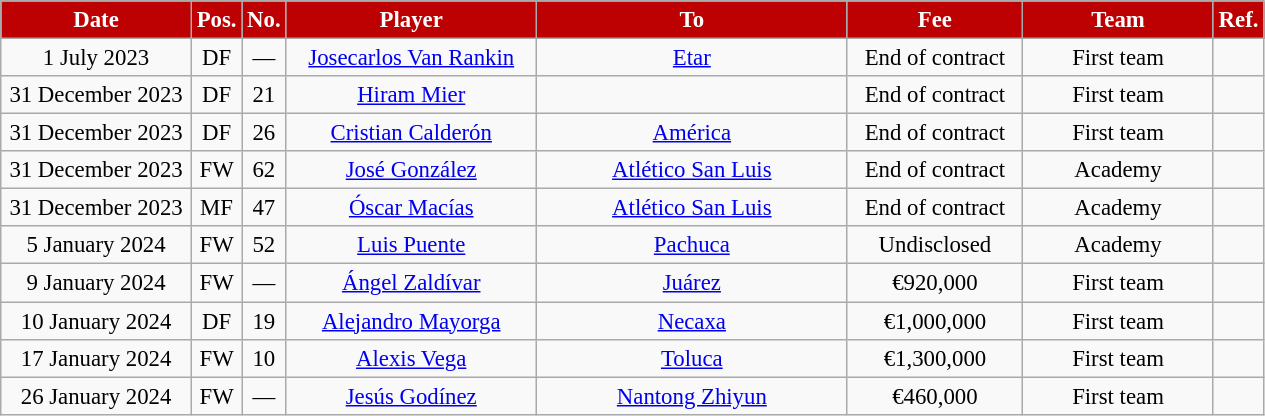<table class="wikitable" style="text-align:center; font-size:95%; ">
<tr>
<th style="background:#bd0102; color:#FFFFFF; width:120px;">Date</th>
<th style="background:#bd0102; color:#FFFFFF; width:20px;">Pos.</th>
<th style="background:#bd0102; color:#FFFFFF; width:20px;">No.</th>
<th style="background:#bd0102; color:#FFFFFF; width:160px;">Player</th>
<th style="background:#bd0102; color:#FFFFFF; width:200px;">To</th>
<th style="background:#bd0102; color:#FFFFFF; width:110px;">Fee</th>
<th style="background:#bd0102; color:#FFFFFF; width:120px;">Team</th>
<th style="background:#bd0102; color:#FFFFFF; width:25px;">Ref.</th>
</tr>
<tr>
<td>1 July 2023</td>
<td>DF</td>
<td>—</td>
<td> <a href='#'>Josecarlos Van Rankin</a></td>
<td> <a href='#'>Etar</a></td>
<td>End of contract</td>
<td>First team</td>
<td></td>
</tr>
<tr>
<td>31 December 2023</td>
<td>DF</td>
<td>21</td>
<td> <a href='#'>Hiram Mier</a></td>
<td></td>
<td>End of contract</td>
<td>First team</td>
<td></td>
</tr>
<tr>
<td>31 December 2023</td>
<td>DF</td>
<td>26</td>
<td> <a href='#'>Cristian Calderón</a></td>
<td><a href='#'>América</a></td>
<td>End of contract</td>
<td>First team</td>
<td></td>
</tr>
<tr>
<td>31 December 2023</td>
<td>FW</td>
<td>62</td>
<td> <a href='#'>José González</a></td>
<td><a href='#'>Atlético San Luis</a></td>
<td>End of contract</td>
<td>Academy</td>
<td></td>
</tr>
<tr>
<td>31 December 2023</td>
<td>MF</td>
<td>47</td>
<td> <a href='#'>Óscar Macías</a></td>
<td><a href='#'>Atlético San Luis</a></td>
<td>End of contract</td>
<td>Academy</td>
<td></td>
</tr>
<tr>
<td>5 January 2024</td>
<td>FW</td>
<td>52</td>
<td> <a href='#'>Luis Puente</a></td>
<td><a href='#'>Pachuca</a></td>
<td>Undisclosed</td>
<td>Academy</td>
<td></td>
</tr>
<tr>
<td>9 January 2024</td>
<td>FW</td>
<td>—</td>
<td> <a href='#'>Ángel Zaldívar</a></td>
<td><a href='#'>Juárez</a></td>
<td>€920,000</td>
<td>First team</td>
<td></td>
</tr>
<tr>
<td>10 January 2024</td>
<td>DF</td>
<td>19</td>
<td> <a href='#'>Alejandro Mayorga</a></td>
<td><a href='#'>Necaxa</a></td>
<td>€1,000,000</td>
<td>First team</td>
<td></td>
</tr>
<tr>
<td>17 January 2024</td>
<td>FW</td>
<td>10</td>
<td> <a href='#'>Alexis Vega</a></td>
<td><a href='#'>Toluca</a></td>
<td>€1,300,000</td>
<td>First team</td>
<td></td>
</tr>
<tr>
<td>26 January 2024</td>
<td>FW</td>
<td>—</td>
<td> <a href='#'>Jesús Godínez</a></td>
<td> <a href='#'>Nantong Zhiyun</a></td>
<td>€460,000</td>
<td>First team</td>
<td></td>
</tr>
</table>
